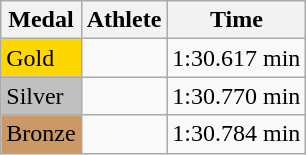<table class="wikitable">
<tr>
<th>Medal</th>
<th>Athlete</th>
<th>Time</th>
</tr>
<tr>
<td bgcolor="gold">Gold</td>
<td></td>
<td>1:30.617 min</td>
</tr>
<tr>
<td bgcolor="silver">Silver</td>
<td></td>
<td>1:30.770 min</td>
</tr>
<tr>
<td bgcolor="CC9966">Bronze</td>
<td></td>
<td>1:30.784 min</td>
</tr>
</table>
